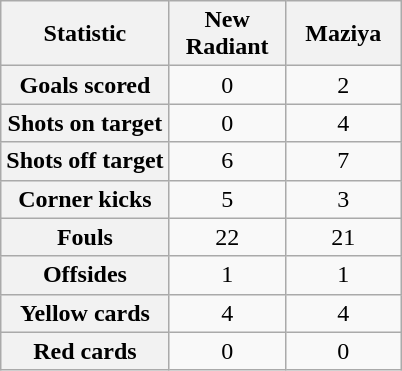<table class="wikitable plainrowheaders" style="text-align:center">
<tr>
<th scope="col">Statistic</th>
<th scope="col" style="width:70px">New Radiant</th>
<th scope="col" style="width:70px">Maziya</th>
</tr>
<tr>
<th scope=row>Goals scored</th>
<td>0</td>
<td>2</td>
</tr>
<tr>
<th scope=row>Shots on target</th>
<td>0</td>
<td>4</td>
</tr>
<tr>
<th scope=row>Shots off target</th>
<td>6</td>
<td>7</td>
</tr>
<tr>
<th scope=row>Corner kicks</th>
<td>5</td>
<td>3</td>
</tr>
<tr>
<th scope=row>Fouls</th>
<td>22</td>
<td>21</td>
</tr>
<tr>
<th scope=row>Offsides</th>
<td>1</td>
<td>1</td>
</tr>
<tr>
<th scope=row>Yellow cards</th>
<td>4</td>
<td>4</td>
</tr>
<tr>
<th scope=row>Red cards</th>
<td>0</td>
<td>0</td>
</tr>
</table>
